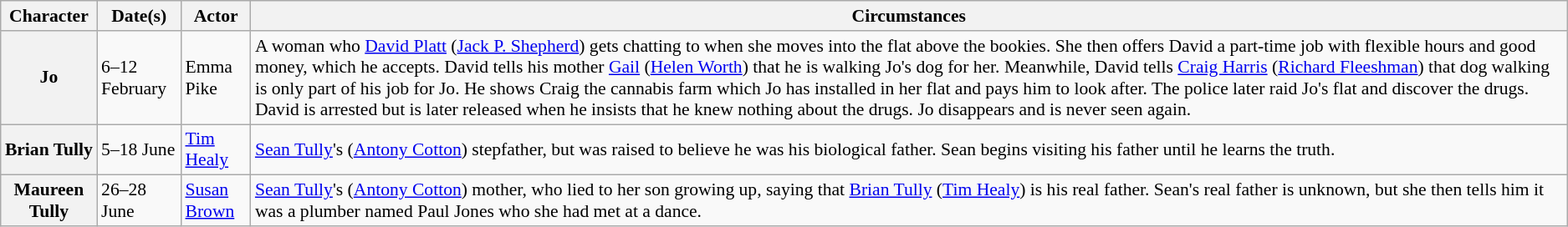<table class="wikitable plainrowheaders" style="font-size:90%">
<tr>
<th scope="col">Character</th>
<th scope="col">Date(s)</th>
<th scope="col">Actor</th>
<th scope="col">Circumstances</th>
</tr>
<tr>
<th scope="row">Jo</th>
<td>6–12 February</td>
<td>Emma Pike</td>
<td>A woman who <a href='#'>David Platt</a> (<a href='#'>Jack P. Shepherd</a>) gets chatting to when she moves into the flat above the bookies. She then offers David a part-time job with flexible hours and good money, which he accepts. David tells his mother <a href='#'>Gail</a> (<a href='#'>Helen Worth</a>) that he is walking Jo's dog for her. Meanwhile, David tells <a href='#'>Craig Harris</a> (<a href='#'>Richard Fleeshman</a>) that dog walking is only part of his job for Jo. He shows Craig the cannabis farm which Jo has installed in her flat and pays him to look after. The police later raid Jo's flat and discover the drugs. David is arrested but is later released when he insists that he knew nothing about the drugs. Jo disappears and is never seen again.</td>
</tr>
<tr>
<th scope="row">Brian Tully</th>
<td>5–18 June</td>
<td><a href='#'>Tim Healy</a></td>
<td><a href='#'>Sean Tully</a>'s (<a href='#'>Antony Cotton</a>) stepfather, but was raised to believe he was his biological father. Sean begins visiting his father until he learns the truth.</td>
</tr>
<tr>
<th scope="row">Maureen Tully</th>
<td>26–28 June</td>
<td><a href='#'>Susan Brown</a></td>
<td><a href='#'>Sean Tully</a>'s (<a href='#'>Antony Cotton</a>) mother, who lied to her son growing up, saying that <a href='#'>Brian Tully</a> (<a href='#'>Tim Healy</a>) is his real father. Sean's real father is unknown, but she then tells him it was a plumber named Paul Jones who she had met at a dance.</td>
</tr>
</table>
